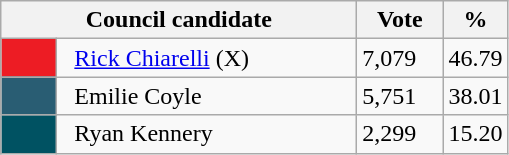<table class="wikitable">
<tr>
<th bgcolor="#DDDDFF" width="230px" colspan="2">Council candidate</th>
<th bgcolor="#DDDDFF" width="50px">Vote</th>
<th bgcolor="#DDDDFF" width="30px">%</th>
</tr>
<tr>
<td bgcolor=#ED1C24 width="30px"> </td>
<td>  <a href='#'>Rick Chiarelli</a> (X)</td>
<td>7,079</td>
<td>46.79</td>
</tr>
<tr>
<td bgcolor=#295D73 width="30px"> </td>
<td>  Emilie Coyle</td>
<td>5,751</td>
<td>38.01</td>
</tr>
<tr>
<td bgcolor=#005262 width="30px"> </td>
<td>  Ryan Kennery</td>
<td>2,299</td>
<td>15.20</td>
</tr>
</table>
